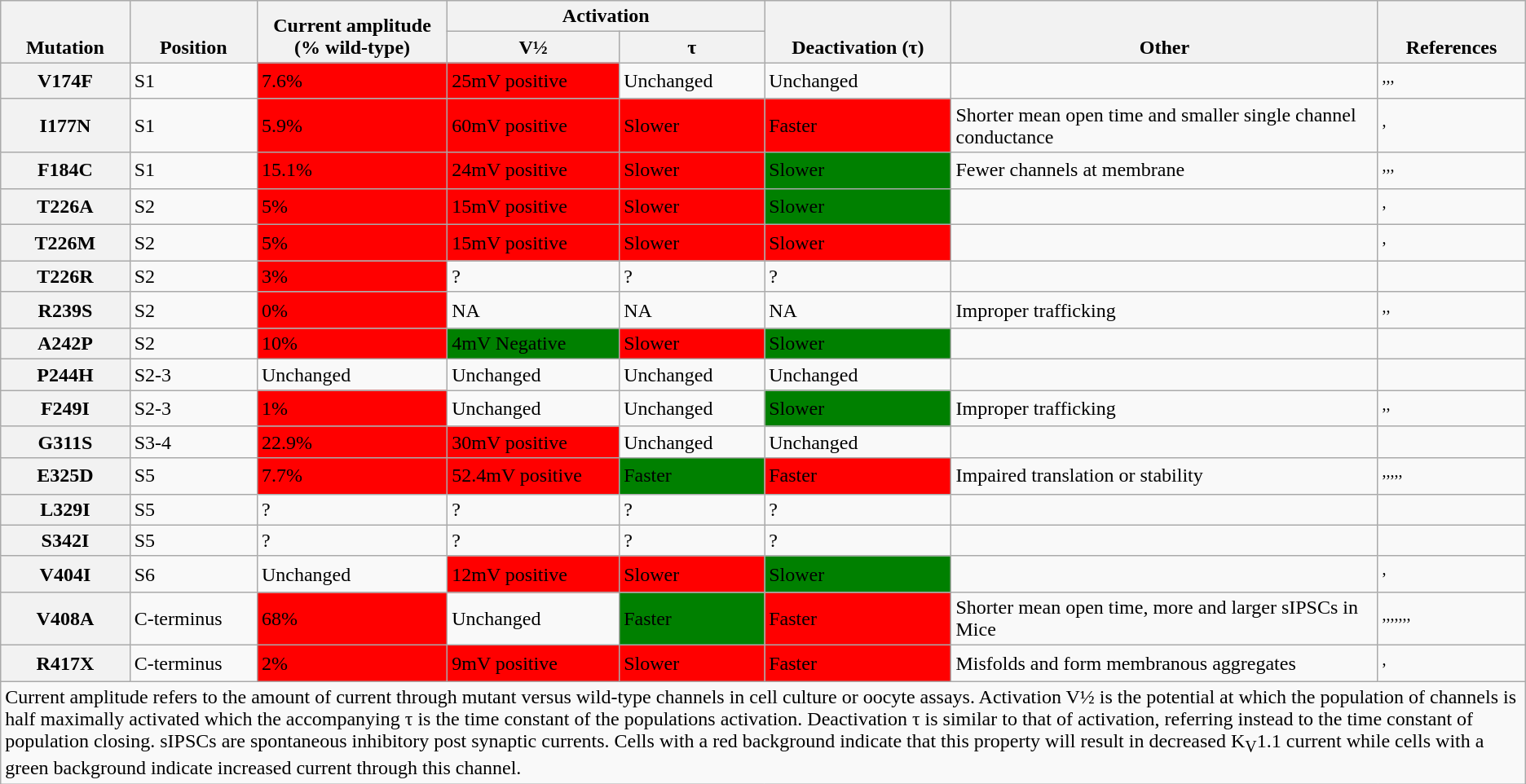<table class="wikitable">
<tr valign="bottom">
<th rowspan="2">Mutation</th>
<th rowspan="2">Position</th>
<th rowspan="2">Current amplitude<br>(% wild-type)</th>
<th colspan="2">Activation</th>
<th rowspan="2">Deactivation (τ)</th>
<th rowspan="2">Other</th>
<th rowspan="2">References</th>
</tr>
<tr>
<th>V½</th>
<th>τ</th>
</tr>
<tr>
<th>V174F</th>
<td>S1</td>
<td style="background: red;">7.6%</td>
<td style="background: red;">25mV positive</td>
<td>Unchanged</td>
<td>Unchanged</td>
<td></td>
<td><sup>,</sup><sup>,</sup><sup>,</sup></td>
</tr>
<tr>
<th>I177N</th>
<td>S1</td>
<td style="background: red;">5.9%</td>
<td style="background: red;">60mV positive</td>
<td style="background: red;">Slower</td>
<td style="background: red;">Faster</td>
<td>Shorter mean open time and smaller single channel conductance</td>
<td><sup>,</sup></td>
</tr>
<tr>
<th>F184C</th>
<td>S1</td>
<td style="background: red;">15.1%</td>
<td style="background: red;">24mV positive</td>
<td style="background: red;">Slower</td>
<td style="background: green;">Slower</td>
<td>Fewer channels at membrane</td>
<td><sup>,</sup><sup>,</sup><sup>,</sup></td>
</tr>
<tr>
<th>T226A</th>
<td>S2</td>
<td style="background: red;">5%</td>
<td style="background: red;">15mV positive</td>
<td style="background: red;">Slower</td>
<td style="background: green;">Slower</td>
<td></td>
<td><sup>,</sup></td>
</tr>
<tr>
<th>T226M</th>
<td>S2</td>
<td style="background: red;">5%</td>
<td style="background: red;">15mV positive</td>
<td style="background: red;">Slower</td>
<td style="background: red;">Slower</td>
<td></td>
<td><sup>,</sup></td>
</tr>
<tr>
<th>T226R</th>
<td>S2</td>
<td style="background: red;">3%</td>
<td>?</td>
<td>?</td>
<td>?</td>
<td></td>
<td></td>
</tr>
<tr>
<th>R239S</th>
<td>S2</td>
<td style="background: red;">0%</td>
<td>NA</td>
<td>NA</td>
<td>NA</td>
<td>Improper trafficking</td>
<td><sup>,</sup><sup>,</sup></td>
</tr>
<tr>
<th>A242P</th>
<td>S2</td>
<td style="background: red;">10%</td>
<td style="background: green;">4mV Negative</td>
<td style="background: red;">Slower</td>
<td style="background: green;">Slower</td>
<td></td>
<td></td>
</tr>
<tr>
<th>P244H</th>
<td>S2-3</td>
<td>Unchanged</td>
<td>Unchanged</td>
<td>Unchanged</td>
<td>Unchanged</td>
<td></td>
<td></td>
</tr>
<tr>
<th>F249I</th>
<td>S2-3</td>
<td style="background: red;">1%</td>
<td>Unchanged</td>
<td>Unchanged</td>
<td style="background: green;">Slower</td>
<td>Improper trafficking</td>
<td><sup>,</sup><sup>,</sup></td>
</tr>
<tr>
<th>G311S</th>
<td>S3-4</td>
<td style="background: red;">22.9%</td>
<td style="background: red;">30mV positive</td>
<td>Unchanged</td>
<td>Unchanged</td>
<td></td>
<td></td>
</tr>
<tr>
<th>E325D</th>
<td>S5</td>
<td style="background: red;">7.7%</td>
<td style="background: red;">52.4mV positive</td>
<td style="background: green;">Faster</td>
<td style="background: red;">Faster</td>
<td>Impaired translation or stability</td>
<td><sup>,</sup><sup>,</sup><sup>,</sup><sup>,</sup><sup>,</sup></td>
</tr>
<tr>
<th>L329I</th>
<td>S5</td>
<td>?</td>
<td>?</td>
<td>?</td>
<td>?</td>
<td></td>
<td></td>
</tr>
<tr>
<th>S342I</th>
<td>S5</td>
<td>?</td>
<td>?</td>
<td>?</td>
<td>?</td>
<td></td>
<td></td>
</tr>
<tr>
<th>V404I</th>
<td>S6</td>
<td>Unchanged</td>
<td style="background: red;">12mV positive</td>
<td style="background: red;">Slower</td>
<td style="background: green;">Slower</td>
<td></td>
<td><sup>,</sup></td>
</tr>
<tr>
<th>V408A</th>
<td>C-terminus</td>
<td style="background: red;">68%</td>
<td>Unchanged</td>
<td style="background: green;">Faster</td>
<td style="background: red;">Faster</td>
<td>Shorter mean open time, more and larger sIPSCs in Mice</td>
<td><sup>,</sup><sup>,</sup><sup>,</sup><sup>,</sup><sup>,</sup><sup>,</sup><sup>,</sup></td>
</tr>
<tr>
<th>R417X</th>
<td>C-terminus</td>
<td style="background: red;">2%</td>
<td style="background: red;">9mV positive</td>
<td style="background: red;">Slower</td>
<td style="background: red;">Faster</td>
<td>Misfolds and form membranous aggregates</td>
<td><sup>,</sup></td>
</tr>
<tr>
<td colspan="8" align="left">Current amplitude refers to the amount of current through mutant versus wild-type channels in cell culture or oocyte assays. Activation V½ is the potential at which the population of channels is half maximally activated which the accompanying τ is the time constant of the populations activation. Deactivation τ is similar to that of activation, referring instead to the time constant of population closing. sIPSCs are spontaneous inhibitory post synaptic currents. Cells with a red background indicate that this property will result in decreased K<sub>V</sub>1.1 current while cells with a green background indicate increased current through this channel.</td>
</tr>
</table>
